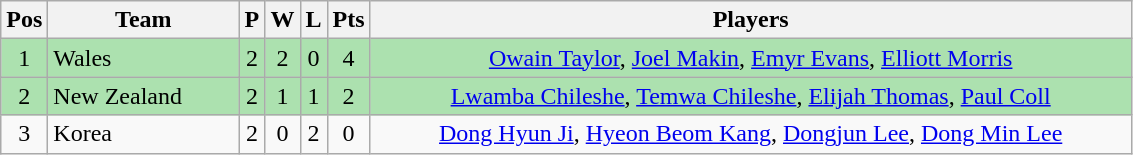<table class="wikitable" style="font-size: 100%">
<tr>
<th width=20>Pos</th>
<th width=120>Team</th>
<th width=10>P</th>
<th width=10>W</th>
<th width=10>L</th>
<th width=20>Pts</th>
<th width=500>Players</th>
</tr>
<tr align=center style="background:#ACE1AF;">
<td>1</td>
<td align="left">Wales</td>
<td>2</td>
<td>2</td>
<td>0</td>
<td>4</td>
<td><a href='#'>Owain Taylor</a>, <a href='#'>Joel Makin</a>, <a href='#'>Emyr Evans</a>, <a href='#'>Elliott Morris</a></td>
</tr>
<tr align=center style="background:#ACE1AF;">
<td>2</td>
<td align="left">New Zealand</td>
<td>2</td>
<td>1</td>
<td>1</td>
<td>2</td>
<td><a href='#'>Lwamba Chileshe</a>, <a href='#'>Temwa Chileshe</a>, <a href='#'>Elijah Thomas</a>, <a href='#'>Paul Coll</a></td>
</tr>
<tr align=center>
<td>3</td>
<td align="left">Korea</td>
<td>2</td>
<td>0</td>
<td>2</td>
<td>0</td>
<td><a href='#'>Dong Hyun Ji</a>, <a href='#'>Hyeon Beom Kang</a>, <a href='#'>Dongjun Lee</a>, <a href='#'>Dong Min Lee</a></td>
</tr>
</table>
